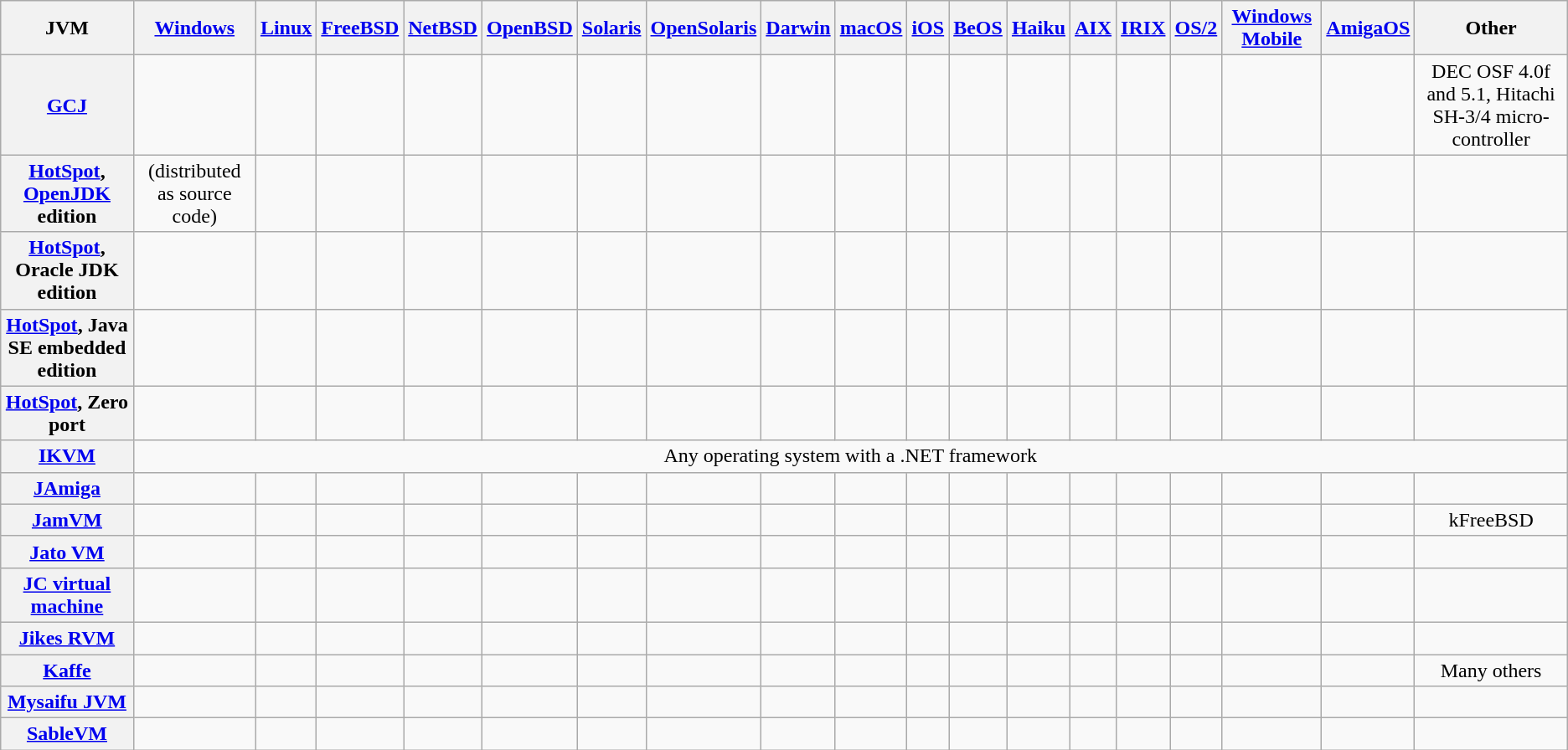<table class="wikitable sortable sort-under" style="text-align: center; width: auto;">
<tr>
<th>JVM</th>
<th><a href='#'>Windows</a></th>
<th><a href='#'>Linux</a></th>
<th><a href='#'>FreeBSD</a></th>
<th><a href='#'>NetBSD</a></th>
<th><a href='#'>OpenBSD</a></th>
<th><a href='#'>Solaris</a></th>
<th><a href='#'>OpenSolaris</a></th>
<th><a href='#'>Darwin</a></th>
<th><a href='#'>macOS</a></th>
<th><a href='#'>iOS</a></th>
<th><a href='#'>BeOS</a></th>
<th><a href='#'>Haiku</a></th>
<th><a href='#'>AIX</a></th>
<th><a href='#'>IRIX</a></th>
<th><a href='#'>OS/2</a></th>
<th><a href='#'>Windows Mobile</a></th>
<th><a href='#'>AmigaOS</a></th>
<th>Other</th>
</tr>
<tr>
<th> <a href='#'>GCJ</a></th>
<td> </td>
<td> </td>
<td> </td>
<td> </td>
<td> </td>
<td> </td>
<td> </td>
<td> </td>
<td> </td>
<td> </td>
<td> </td>
<td> </td>
<td> </td>
<td> </td>
<td> </td>
<td> </td>
<td> </td>
<td> DEC OSF 4.0f and 5.1, Hitachi SH-3/4 micro-controller</td>
</tr>
<tr>
<th> <a href='#'>HotSpot</a>, <a href='#'>OpenJDK</a> edition</th>
<td>  (distributed as source code)</td>
<td> </td>
<td> </td>
<td> </td>
<td> </td>
<td> </td>
<td> </td>
<td> </td>
<td> </td>
<td> </td>
<td> </td>
<td> </td>
<td> </td>
<td> </td>
<td> </td>
<td> </td>
<td> </td>
<td></td>
</tr>
<tr>
<th> <a href='#'>HotSpot</a>, Oracle JDK edition</th>
<td> </td>
<td> </td>
<td> </td>
<td> </td>
<td> </td>
<td> </td>
<td> </td>
<td> </td>
<td> </td>
<td> </td>
<td> </td>
<td> </td>
<td> </td>
<td> </td>
<td> </td>
<td> </td>
<td> </td>
<td></td>
</tr>
<tr>
<th> <a href='#'>HotSpot</a>, Java SE embedded edition</th>
<td> </td>
<td> </td>
<td> </td>
<td> </td>
<td> </td>
<td> </td>
<td> </td>
<td> </td>
<td> </td>
<td> </td>
<td> </td>
<td> </td>
<td> </td>
<td> </td>
<td> </td>
<td> </td>
<td> </td>
<td></td>
</tr>
<tr>
<th> <a href='#'>HotSpot</a>, Zero port</th>
<td> </td>
<td> </td>
<td> </td>
<td> </td>
<td> </td>
<td> </td>
<td> </td>
<td> </td>
<td> </td>
<td> </td>
<td> </td>
<td> </td>
<td> </td>
<td> </td>
<td> </td>
<td> </td>
<td> </td>
<td></td>
</tr>
<tr>
<th> <a href='#'>IKVM</a></th>
<td colspan="18">Any operating system with a .NET framework</td>
</tr>
<tr>
<th><a href='#'>JAmiga</a></th>
<td> </td>
<td> </td>
<td> </td>
<td> </td>
<td> </td>
<td> </td>
<td> </td>
<td> </td>
<td> </td>
<td> </td>
<td> </td>
<td> </td>
<td> </td>
<td> </td>
<td> </td>
<td> </td>
<td> </td>
<td></td>
</tr>
<tr>
<th> <a href='#'>JamVM</a></th>
<td> </td>
<td> </td>
<td> </td>
<td> </td>
<td> </td>
<td> </td>
<td> </td>
<td> </td>
<td> </td>
<td> </td>
<td> </td>
<td> </td>
<td></td>
<td></td>
<td> </td>
<td> </td>
<td> </td>
<td>kFreeBSD</td>
</tr>
<tr>
<th><a href='#'>Jato VM</a></th>
<td> </td>
<td> </td>
<td> </td>
<td> </td>
<td> </td>
<td> </td>
<td> </td>
<td> </td>
<td> </td>
<td> </td>
<td> </td>
<td> </td>
<td></td>
<td></td>
<td> </td>
<td> </td>
<td> </td>
<td></td>
</tr>
<tr>
<th><a href='#'>JC virtual machine</a></th>
<td> </td>
<td> </td>
<td> </td>
<td> </td>
<td> </td>
<td> </td>
<td> </td>
<td> </td>
<td> </td>
<td> </td>
<td> </td>
<td> </td>
<td> </td>
<td> </td>
<td> </td>
<td> </td>
<td> </td>
<td></td>
</tr>
<tr>
<th> <a href='#'>Jikes RVM</a></th>
<td> </td>
<td> </td>
<td> </td>
<td> </td>
<td> </td>
<td> </td>
<td> </td>
<td> </td>
<td> </td>
<td> </td>
<td> </td>
<td> </td>
<td> </td>
<td> </td>
<td> </td>
<td> </td>
<td> </td>
<td></td>
</tr>
<tr>
<th> <a href='#'>Kaffe</a></th>
<td> </td>
<td> </td>
<td> </td>
<td> </td>
<td> </td>
<td> </td>
<td> </td>
<td> </td>
<td> </td>
<td> </td>
<td></td>
<td> </td>
<td></td>
<td></td>
<td> </td>
<td> </td>
<td> </td>
<td>Many others</td>
</tr>
<tr>
<th><a href='#'>Mysaifu JVM</a></th>
<td> </td>
<td> </td>
<td> </td>
<td> </td>
<td> </td>
<td> </td>
<td> </td>
<td> </td>
<td> </td>
<td> </td>
<td></td>
<td> </td>
<td></td>
<td></td>
<td> </td>
<td> </td>
<td> </td>
<td></td>
</tr>
<tr>
<th> <a href='#'>SableVM</a></th>
<td> </td>
<td> </td>
<td> </td>
<td> </td>
<td> </td>
<td> </td>
<td> </td>
<td> </td>
<td> </td>
<td> </td>
<td></td>
<td> </td>
<td></td>
<td></td>
<td> </td>
<td> </td>
<td> </td>
<td></td>
</tr>
</table>
